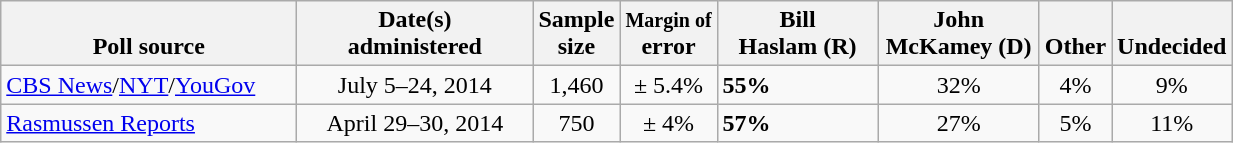<table class="wikitable">
<tr valign= bottom>
<th style="width:190px;">Poll source</th>
<th style="width:150px;">Date(s)<br>administered</th>
<th class=small>Sample<br>size</th>
<th><small>Margin of</small><br>error</th>
<th style="width:100px;">Bill<br>Haslam (R)</th>
<th style="width:100px;">John<br>McKamey (D)</th>
<th style="width:40px;">Other</th>
<th style="width:40px;">Undecided</th>
</tr>
<tr>
<td><a href='#'>CBS News</a>/<a href='#'>NYT</a>/<a href='#'>YouGov</a></td>
<td align=center>July 5–24, 2014</td>
<td align=center>1,460</td>
<td align=center>± 5.4%</td>
<td><strong>55%</strong></td>
<td align=center>32%</td>
<td align=center>4%</td>
<td align=center>9%</td>
</tr>
<tr>
<td><a href='#'>Rasmussen Reports</a></td>
<td align=center>April 29–30, 2014</td>
<td align=center>750</td>
<td align=center>± 4%</td>
<td><strong>57%</strong></td>
<td align=center>27%</td>
<td align=center>5%</td>
<td align=center>11%</td>
</tr>
</table>
